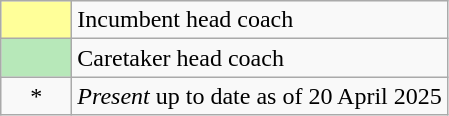<table class="wikitable">
<tr>
<td style="background:#ff9; width:40px; text-align:center;"></td>
<td>Incumbent head coach</td>
</tr>
<tr>
<td style="background:#b7e8b9; width:40px; text-align:center;"></td>
<td>Caretaker head coach</td>
</tr>
<tr>
<td style="width:40px; text-align:center;">*</td>
<td><em>Present</em> up to date as of 20 April 2025</td>
</tr>
</table>
